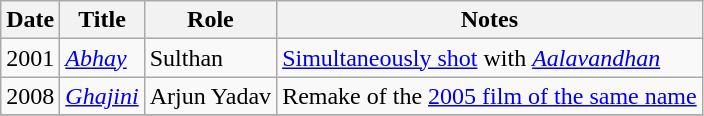<table class="wikitable sortable">
<tr>
<th>Date</th>
<th>Title</th>
<th>Role</th>
<th>Notes</th>
</tr>
<tr>
<td>2001</td>
<td><em><a href='#'>Abhay</a></em></td>
<td>Sulthan</td>
<td><a href='#'>Simultaneously shot</a> with <em><a href='#'>Aalavandhan</a></em></td>
</tr>
<tr>
<td>2008</td>
<td><em><a href='#'>Ghajini</a></em></td>
<td>Arjun Yadav</td>
<td>Remake of the <a href='#'>2005 film of the same name</a></td>
</tr>
<tr>
</tr>
</table>
